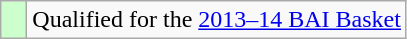<table class="wikitable">
<tr>
<td width=10px bgcolor="#ccffcc"></td>
<td>Qualified for the <a href='#'>2013–14 BAI Basket</a></td>
</tr>
</table>
